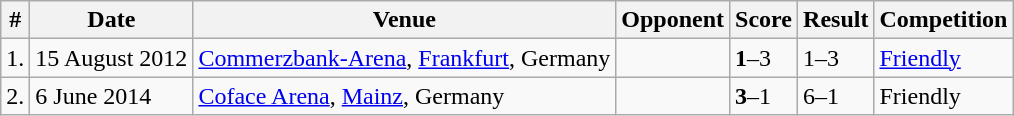<table class=wikitable sortable="text-align: left;" align=center>
<tr>
<th>#</th>
<th>Date</th>
<th>Venue</th>
<th>Opponent</th>
<th>Score</th>
<th>Result</th>
<th>Competition</th>
</tr>
<tr>
<td>1.</td>
<td>15 August 2012</td>
<td><a href='#'>Commerzbank-Arena</a>, <a href='#'>Frankfurt</a>, Germany</td>
<td></td>
<td><strong>1</strong>–3</td>
<td>1–3</td>
<td><a href='#'>Friendly</a></td>
</tr>
<tr>
<td>2.</td>
<td>6 June 2014</td>
<td><a href='#'>Coface Arena</a>, <a href='#'>Mainz</a>, Germany</td>
<td></td>
<td><strong>3</strong>–1</td>
<td>6–1</td>
<td>Friendly</td>
</tr>
</table>
